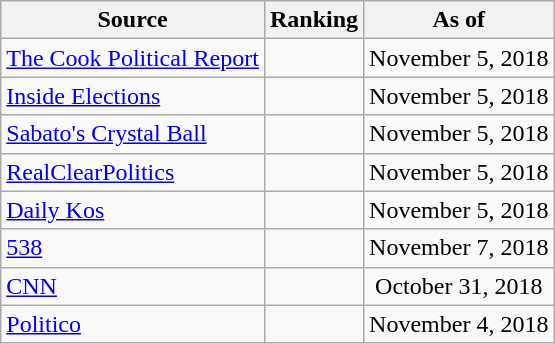<table class="wikitable" style="text-align:center">
<tr>
<th>Source</th>
<th>Ranking</th>
<th>As of</th>
</tr>
<tr>
<td style="text-align:left"><a href='#'>The Cook Political Report</a></td>
<td></td>
<td>November 5, 2018</td>
</tr>
<tr>
<td style="text-align:left"><a href='#'>Inside Elections</a></td>
<td></td>
<td>November 5, 2018</td>
</tr>
<tr>
<td style="text-align:left"><a href='#'>Sabato's Crystal Ball</a></td>
<td></td>
<td>November 5, 2018</td>
</tr>
<tr>
<td style="text-align:left"><a href='#'>RealClearPolitics</a></td>
<td></td>
<td>November 5, 2018</td>
</tr>
<tr>
<td style="text-align:left"><a href='#'>Daily Kos</a></td>
<td></td>
<td>November 5, 2018</td>
</tr>
<tr>
<td style="text-align:left"><a href='#'>538</a></td>
<td></td>
<td>November 7, 2018</td>
</tr>
<tr>
<td style="text-align:left"><a href='#'>CNN</a></td>
<td></td>
<td>October 31, 2018</td>
</tr>
<tr>
<td style="text-align:left"><a href='#'>Politico</a></td>
<td></td>
<td>November 4, 2018</td>
</tr>
</table>
